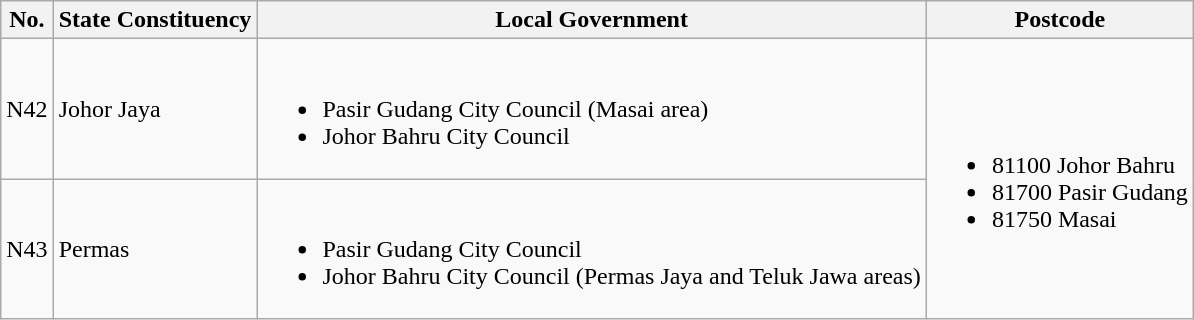<table class="wikitable">
<tr>
<th>No.</th>
<th>State Constituency</th>
<th>Local Government</th>
<th>Postcode</th>
</tr>
<tr>
<td>N42</td>
<td>Johor Jaya</td>
<td><br><ul><li>Pasir Gudang City Council (Masai area)</li><li>Johor Bahru City Council</li></ul></td>
<td rowspan="2"><br><ul><li>81100 Johor Bahru</li><li>81700 Pasir Gudang</li><li>81750 Masai</li></ul></td>
</tr>
<tr>
<td>N43</td>
<td>Permas</td>
<td><br><ul><li>Pasir Gudang City Council</li><li>Johor Bahru City Council (Permas Jaya and Teluk Jawa areas)</li></ul></td>
</tr>
</table>
